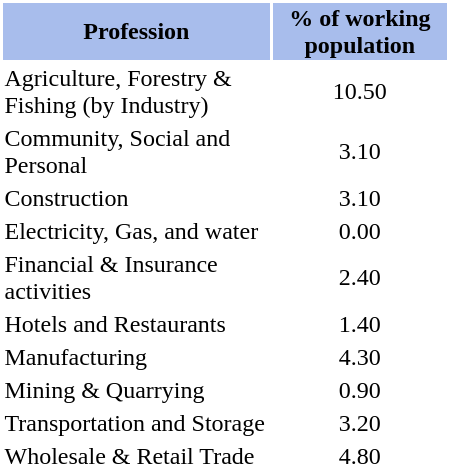<table class="toccolours" style="clear:right; float:right; background:#fff; margin:0 0 0.5em 1em; width:300px">
<tr>
<td style="text-align:center;background:#A8BDEC"><strong>Profession</strong></td>
<td style="text-align:center;background:#A8BDEC"><strong>% of working population</strong></td>
</tr>
<tr>
<td>Agriculture, Forestry & Fishing (by Industry)</td>
<td style="text-align:center;">10.50</td>
</tr>
<tr>
<td>Community, Social and Personal</td>
<td style="text-align:center;">3.10</td>
</tr>
<tr>
<td>Construction</td>
<td style="text-align:center;">3.10</td>
</tr>
<tr>
<td>Electricity, Gas, and water</td>
<td style="text-align:center;">0.00</td>
</tr>
<tr>
<td>Financial & Insurance activities</td>
<td style="text-align:center;">2.40</td>
</tr>
<tr>
<td>Hotels and Restaurants</td>
<td style="text-align:center;">1.40</td>
</tr>
<tr>
<td>Manufacturing</td>
<td style="text-align:center;">4.30</td>
</tr>
<tr>
<td>Mining & Quarrying</td>
<td style="text-align:center;">0.90</td>
</tr>
<tr>
<td>Transportation and Storage</td>
<td style="text-align:center;">3.20</td>
</tr>
<tr>
<td>Wholesale & Retail Trade</td>
<td style="text-align:center;">4.80</td>
</tr>
</table>
